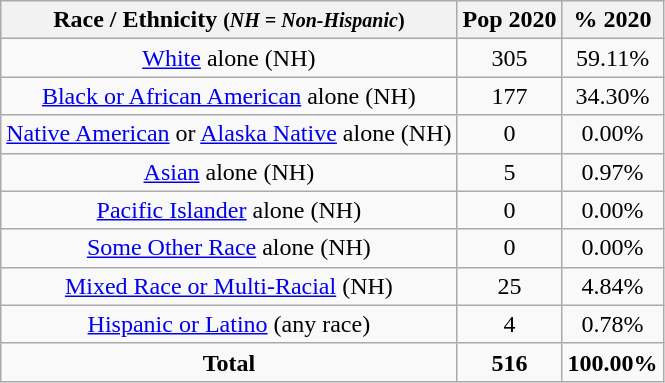<table class="wikitable" style="text-align:center;">
<tr>
<th>Race / Ethnicity <small>(<em>NH = Non-Hispanic</em>)</small></th>
<th>Pop 2020</th>
<th>% 2020</th>
</tr>
<tr>
<td><a href='#'>White</a> alone (NH)</td>
<td>305</td>
<td>59.11%</td>
</tr>
<tr>
<td><a href='#'>Black or African American</a> alone (NH)</td>
<td>177</td>
<td>34.30%</td>
</tr>
<tr>
<td><a href='#'>Native American</a> or <a href='#'>Alaska Native</a> alone (NH)</td>
<td>0</td>
<td>0.00%</td>
</tr>
<tr>
<td><a href='#'>Asian</a> alone (NH)</td>
<td>5</td>
<td>0.97%</td>
</tr>
<tr>
<td><a href='#'>Pacific Islander</a> alone (NH)</td>
<td>0</td>
<td>0.00%</td>
</tr>
<tr>
<td><a href='#'>Some Other Race</a> alone (NH)</td>
<td>0</td>
<td>0.00%</td>
</tr>
<tr>
<td><a href='#'>Mixed Race or Multi-Racial</a> (NH)</td>
<td>25</td>
<td>4.84%</td>
</tr>
<tr>
<td><a href='#'>Hispanic or Latino</a> (any race)</td>
<td>4</td>
<td>0.78%</td>
</tr>
<tr>
<td><strong>Total</strong></td>
<td><strong>516</strong></td>
<td><strong>100.00%</strong></td>
</tr>
</table>
